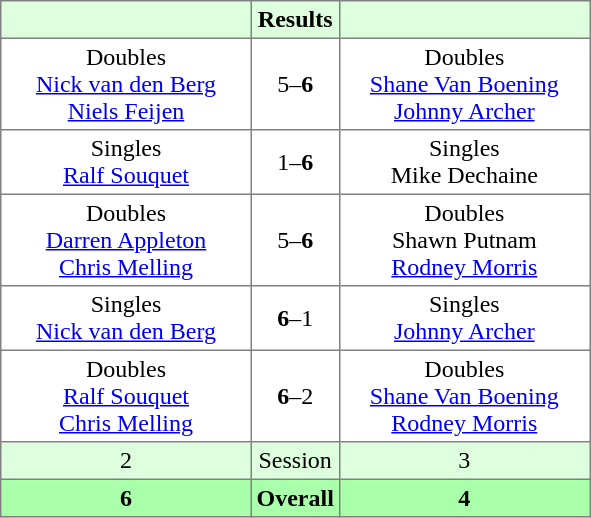<table border="1" cellpadding="3" style="border-collapse: collapse;">
<tr bgcolor="#ddffdd">
<th width="160"></th>
<th>Results</th>
<th width="160"></th>
</tr>
<tr>
<td align="center">Doubles<br><a href='#'>Nick van den Berg</a><br><a href='#'>Niels Feijen</a></td>
<td align="center">5–<strong>6</strong></td>
<td align="center">Doubles<br><a href='#'>Shane Van Boening</a><br><a href='#'>Johnny Archer</a></td>
</tr>
<tr>
<td align="center">Singles<br><a href='#'>Ralf Souquet</a></td>
<td align="center">1–<strong>6</strong></td>
<td align="center">Singles<br>Mike Dechaine</td>
</tr>
<tr>
<td align="center">Doubles<br><a href='#'>Darren Appleton</a><br><a href='#'>Chris Melling</a></td>
<td align="center">5–<strong>6</strong></td>
<td align="center">Doubles<br>Shawn Putnam<br><a href='#'>Rodney Morris</a></td>
</tr>
<tr>
<td align="center">Singles<br><a href='#'>Nick van den Berg</a></td>
<td align="center"><strong>6</strong>–1</td>
<td align="center">Singles<br><a href='#'>Johnny Archer</a></td>
</tr>
<tr>
<td align="center">Doubles<br><a href='#'>Ralf Souquet</a><br><a href='#'>Chris Melling</a></td>
<td align="center"><strong>6</strong>–2</td>
<td align="center">Doubles<br><a href='#'>Shane Van Boening</a><br><a href='#'>Rodney Morris</a></td>
</tr>
<tr bgcolor="#ddffdd">
<td align="center">2</td>
<td align="center">Session</td>
<td align="center">3</td>
</tr>
<tr bgcolor="#aaffaa">
<th align="center">6</th>
<th align="center">Overall</th>
<th align="center">4</th>
</tr>
</table>
